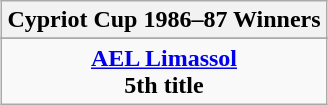<table class="wikitable" style="text-align:center;margin: 0 auto;">
<tr>
<th>Cypriot Cup 1986–87 Winners</th>
</tr>
<tr>
</tr>
<tr>
<td><strong><a href='#'>AEL Limassol</a></strong><br><strong>5th title</strong></td>
</tr>
</table>
